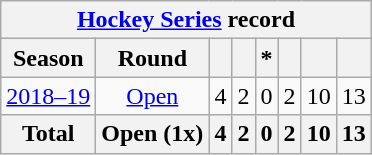<table class="wikitable" style="text-align: center;">
<tr>
<th colspan=9><a href='#'>Hockey Series</a> record</th>
</tr>
<tr>
<th>Season</th>
<th>Round</th>
<th></th>
<th></th>
<th> *</th>
<th></th>
<th></th>
<th></th>
</tr>
<tr>
<td><a href='#'>2018–19</a></td>
<td><a href='#'>Open</a></td>
<td>4</td>
<td>2</td>
<td>0</td>
<td>2</td>
<td>10</td>
<td>13</td>
</tr>
<tr>
<th>Total</th>
<th>Open (1x)</th>
<th>4</th>
<th>2</th>
<th>0</th>
<th>2</th>
<th>10</th>
<th>13</th>
</tr>
</table>
